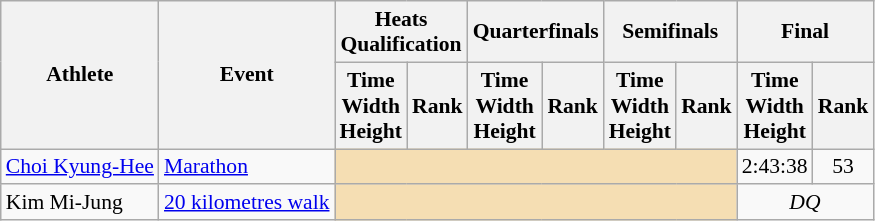<table class=wikitable style="font-size:90%;">
<tr>
<th rowspan="2">Athlete</th>
<th rowspan="2">Event</th>
<th colspan="2">Heats <br> Qualification</th>
<th colspan="2">Quarterfinals</th>
<th colspan="2">Semifinals</th>
<th colspan="2">Final</th>
</tr>
<tr>
<th>Time<br>Width<br>Height</th>
<th>Rank</th>
<th>Time<br>Width<br>Height</th>
<th>Rank</th>
<th>Time<br>Width<br>Height</th>
<th>Rank</th>
<th>Time<br>Width<br>Height</th>
<th>Rank</th>
</tr>
<tr>
<td><a href='#'>Choi Kyung-Hee</a></td>
<td><a href='#'>Marathon</a></td>
<td colspan=6 bgcolor="wheat"></td>
<td align=center>2:43:38</td>
<td align=center>53</td>
</tr>
<tr>
<td>Kim Mi-Jung</td>
<td><a href='#'>20 kilometres walk</a></td>
<td colspan=6 bgcolor="wheat"></td>
<td colspan=2 align=center><em>DQ</em></td>
</tr>
</table>
